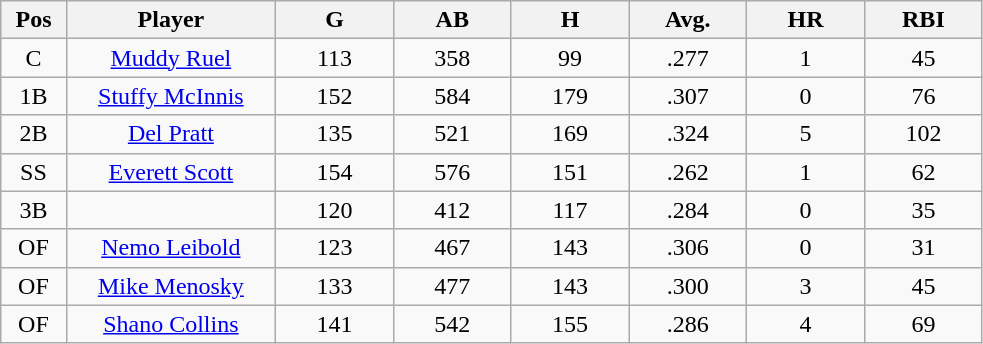<table class="wikitable sortable">
<tr>
<th bgcolor="#DDDDFF" width="5%">Pos</th>
<th bgcolor="#DDDDFF" width="16%">Player</th>
<th bgcolor="#DDDDFF" width="9%">G</th>
<th bgcolor="#DDDDFF" width="9%">AB</th>
<th bgcolor="#DDDDFF" width="9%">H</th>
<th bgcolor="#DDDDFF" width="9%">Avg.</th>
<th bgcolor="#DDDDFF" width="9%">HR</th>
<th bgcolor="#DDDDFF" width="9%">RBI</th>
</tr>
<tr align="center">
<td>C</td>
<td><a href='#'>Muddy Ruel</a></td>
<td>113</td>
<td>358</td>
<td>99</td>
<td>.277</td>
<td>1</td>
<td>45</td>
</tr>
<tr align="center">
<td>1B</td>
<td><a href='#'>Stuffy McInnis</a></td>
<td>152</td>
<td>584</td>
<td>179</td>
<td>.307</td>
<td>0</td>
<td>76</td>
</tr>
<tr align="center">
<td>2B</td>
<td><a href='#'>Del Pratt</a></td>
<td>135</td>
<td>521</td>
<td>169</td>
<td>.324</td>
<td>5</td>
<td>102</td>
</tr>
<tr align="center">
<td>SS</td>
<td><a href='#'>Everett Scott</a></td>
<td>154</td>
<td>576</td>
<td>151</td>
<td>.262</td>
<td>1</td>
<td>62</td>
</tr>
<tr align="center">
<td>3B</td>
<td></td>
<td>120</td>
<td>412</td>
<td>117</td>
<td>.284</td>
<td>0</td>
<td>35</td>
</tr>
<tr align="center">
<td>OF</td>
<td><a href='#'>Nemo Leibold</a></td>
<td>123</td>
<td>467</td>
<td>143</td>
<td>.306</td>
<td>0</td>
<td>31</td>
</tr>
<tr align="center">
<td>OF</td>
<td><a href='#'>Mike Menosky</a></td>
<td>133</td>
<td>477</td>
<td>143</td>
<td>.300</td>
<td>3</td>
<td>45</td>
</tr>
<tr align="center">
<td>OF</td>
<td><a href='#'>Shano Collins</a></td>
<td>141</td>
<td>542</td>
<td>155</td>
<td>.286</td>
<td>4</td>
<td>69</td>
</tr>
</table>
